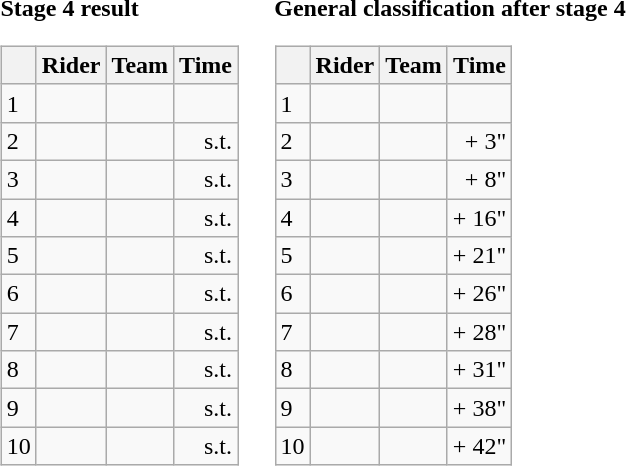<table>
<tr>
<td><strong>Stage 4 result</strong><br><table class="wikitable">
<tr>
<th></th>
<th>Rider</th>
<th>Team</th>
<th>Time</th>
</tr>
<tr>
<td>1</td>
<td></td>
<td></td>
<td align="right"></td>
</tr>
<tr>
<td>2</td>
<td></td>
<td></td>
<td align="right">s.t.</td>
</tr>
<tr>
<td>3</td>
<td></td>
<td></td>
<td align="right">s.t.</td>
</tr>
<tr>
<td>4</td>
<td></td>
<td></td>
<td align="right">s.t.</td>
</tr>
<tr>
<td>5</td>
<td></td>
<td></td>
<td align="right">s.t.</td>
</tr>
<tr>
<td>6</td>
<td></td>
<td></td>
<td align="right">s.t.</td>
</tr>
<tr>
<td>7</td>
<td></td>
<td></td>
<td align="right">s.t.</td>
</tr>
<tr>
<td>8</td>
<td></td>
<td></td>
<td align="right">s.t.</td>
</tr>
<tr>
<td>9</td>
<td></td>
<td></td>
<td align="right">s.t.</td>
</tr>
<tr>
<td>10</td>
<td> </td>
<td></td>
<td align="right">s.t.</td>
</tr>
</table>
</td>
<td></td>
<td><strong>General classification after stage 4</strong><br><table class="wikitable">
<tr>
<th></th>
<th>Rider</th>
<th>Team</th>
<th>Time</th>
</tr>
<tr>
<td>1</td>
<td> </td>
<td></td>
<td align="right"></td>
</tr>
<tr>
<td>2</td>
<td></td>
<td></td>
<td align="right">+ 3"</td>
</tr>
<tr>
<td>3</td>
<td> </td>
<td></td>
<td align="right">+ 8"</td>
</tr>
<tr>
<td>4</td>
<td></td>
<td></td>
<td align="right">+ 16"</td>
</tr>
<tr>
<td>5</td>
<td></td>
<td></td>
<td align="right">+ 21"</td>
</tr>
<tr>
<td>6</td>
<td></td>
<td></td>
<td align="right">+ 26"</td>
</tr>
<tr>
<td>7</td>
<td></td>
<td></td>
<td align="right">+ 28"</td>
</tr>
<tr>
<td>8</td>
<td> </td>
<td></td>
<td align="right">+ 31"</td>
</tr>
<tr>
<td>9</td>
<td></td>
<td></td>
<td align="right">+ 38"</td>
</tr>
<tr>
<td>10</td>
<td></td>
<td></td>
<td align="right">+ 42"</td>
</tr>
</table>
</td>
</tr>
</table>
